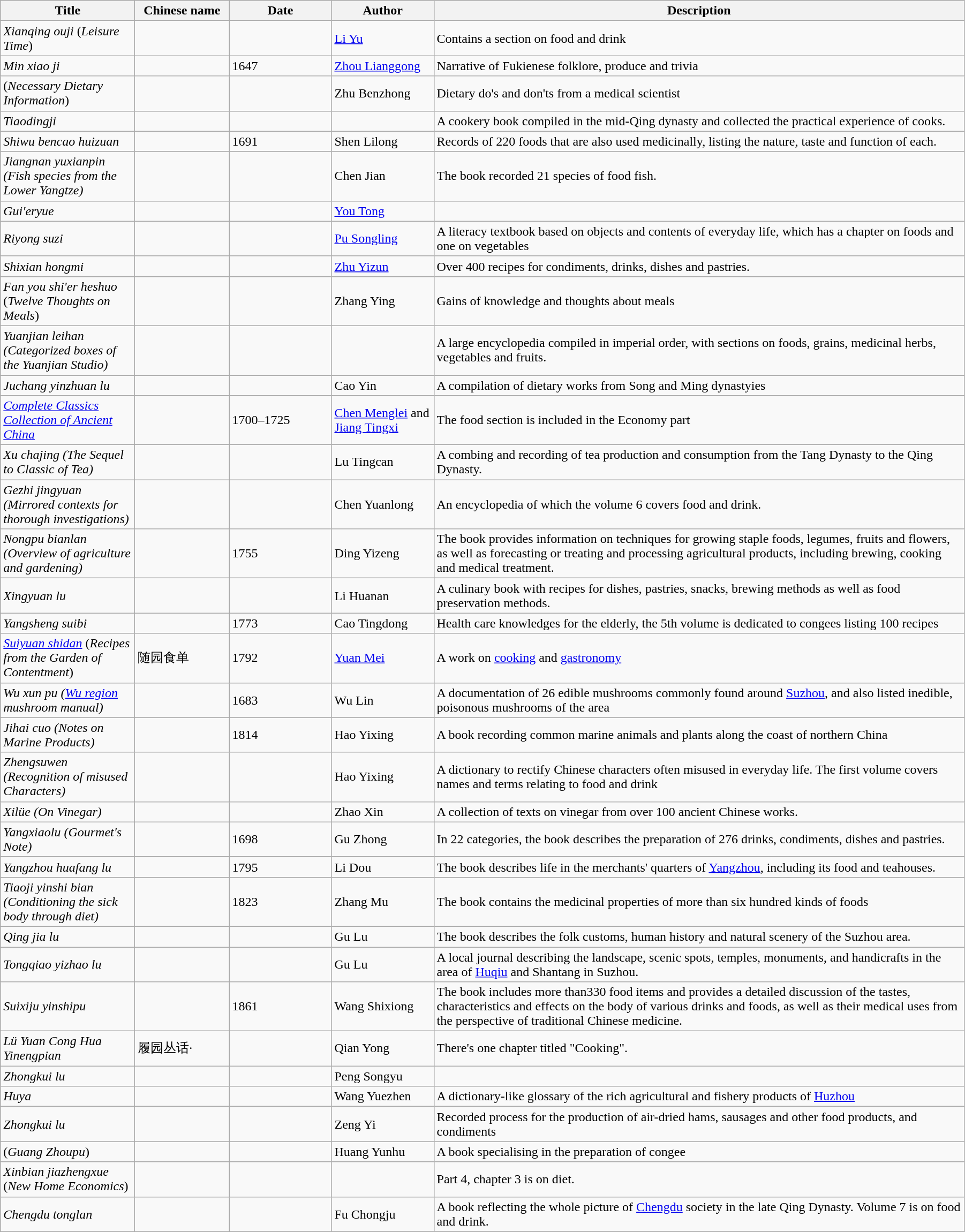<table class="wikitable" style="width:95%;">
<tr>
<th style="width:160px;">Title</th>
<th style="width:110px;">Chinese name</th>
<th style="width:120px;">Date</th>
<th style="width:120px;">Author</th>
<th>Description</th>
</tr>
<tr>
<td><em>Xianqing ouji</em> (<em>Leisure Time</em>)</td>
<td></td>
<td></td>
<td><a href='#'>Li Yu</a></td>
<td>Contains a section on food and drink</td>
</tr>
<tr>
<td><em>Min xiao ji</em></td>
<td></td>
<td>1647</td>
<td><a href='#'>Zhou Lianggong</a></td>
<td>Narrative of Fukienese folklore, produce and trivia</td>
</tr>
<tr>
<td> (<em>Necessary Dietary Information</em>)</td>
<td></td>
<td></td>
<td>Zhu Benzhong</td>
<td>Dietary do's and don'ts from a medical scientist</td>
</tr>
<tr>
<td><em>Tiaodingji</em></td>
<td></td>
<td></td>
<td></td>
<td>A cookery book compiled in the mid-Qing dynasty and collected the practical experience of cooks.</td>
</tr>
<tr>
<td><em>Shiwu bencao huizuan</em></td>
<td></td>
<td>1691</td>
<td>Shen Lilong</td>
<td>Records of 220 foods that are also used medicinally, listing the nature, taste and function of each.</td>
</tr>
<tr>
<td><em>Jiangnan yuxianpin (Fish species from the Lower Yangtze)</em></td>
<td></td>
<td></td>
<td>Chen Jian</td>
<td>The book recorded 21 species of food fish.</td>
</tr>
<tr>
<td><em>Gui'eryue</em></td>
<td></td>
<td></td>
<td><a href='#'>You Tong</a></td>
<td></td>
</tr>
<tr>
<td><em>Riyong suzi</em></td>
<td></td>
<td></td>
<td><a href='#'>Pu Songling</a></td>
<td>A literacy textbook based on objects and contents of everyday life, which has a chapter on foods and one on vegetables</td>
</tr>
<tr>
<td><em>Shixian hongmi</em></td>
<td></td>
<td></td>
<td><a href='#'>Zhu Yizun</a></td>
<td>Over 400 recipes for condiments, drinks, dishes and pastries.</td>
</tr>
<tr>
<td><em>Fan you shi'er heshuo</em> (<em>Twelve Thoughts on Meals</em>)</td>
<td></td>
<td></td>
<td>Zhang Ying</td>
<td>Gains of knowledge and thoughts about meals</td>
</tr>
<tr>
<td><em>Yuanjian leihan (Categorized boxes of the Yuanjian Studio)</em></td>
<td></td>
<td></td>
<td></td>
<td>A large encyclopedia compiled in imperial order, with sections on foods, grains, medicinal herbs, vegetables and fruits.</td>
</tr>
<tr>
<td><em>Juchang yinzhuan lu</em></td>
<td></td>
<td></td>
<td>Cao Yin</td>
<td>A compilation of dietary works from Song and Ming dynastyies</td>
</tr>
<tr>
<td><em><a href='#'>Complete Classics Collection of Ancient China</a></em></td>
<td></td>
<td>1700–1725</td>
<td><a href='#'>Chen Menglei</a> and <a href='#'>Jiang Tingxi</a></td>
<td>The food section is included in the Economy part</td>
</tr>
<tr>
<td><em>Xu chajing (The Sequel to Classic of Tea)</em></td>
<td></td>
<td></td>
<td>Lu Tingcan</td>
<td>A combing and recording of tea production and consumption from the Tang Dynasty to the Qing Dynasty.</td>
</tr>
<tr>
<td><em>Gezhi jingyuan (Mirrored contexts for thorough investigations)</em></td>
<td></td>
<td></td>
<td>Chen Yuanlong</td>
<td>An encyclopedia of which the volume 6 covers food and drink.</td>
</tr>
<tr>
<td><em>Nongpu bianlan (Overview of agriculture and gardening)</em></td>
<td></td>
<td>1755</td>
<td>Ding Yizeng</td>
<td>The book provides information on techniques for growing staple foods, legumes, fruits and flowers, as well as forecasting or treating and processing agricultural products, including brewing, cooking and medical treatment. </td>
</tr>
<tr>
<td><em>Xingyuan lu</em></td>
<td></td>
<td></td>
<td>Li Huanan</td>
<td>A culinary book with recipes for dishes, pastries, snacks, brewing methods as well as food preservation methods.</td>
</tr>
<tr>
<td><em>Yangsheng suibi</em></td>
<td></td>
<td>1773</td>
<td>Cao Tingdong</td>
<td>Health care knowledges for the elderly, the 5th volume is dedicated to congees listing 100 recipes</td>
</tr>
<tr>
<td><em><a href='#'>Suiyuan shidan</a></em> (<em>Recipes from the Garden of Contentment</em>)</td>
<td>随园食单</td>
<td>1792</td>
<td><a href='#'>Yuan Mei</a></td>
<td>A work on <a href='#'>cooking</a> and <a href='#'>gastronomy</a></td>
</tr>
<tr>
<td><em>Wu xun pu (<a href='#'>Wu region</a> mushroom manual)</em></td>
<td></td>
<td>1683</td>
<td>Wu Lin</td>
<td>A documentation of 26 edible mushrooms commonly found around <a href='#'>Suzhou</a>, and also listed inedible, poisonous mushrooms of the area</td>
</tr>
<tr>
<td><em>Jihai cuo (Notes on Marine Products)</em></td>
<td></td>
<td>1814</td>
<td>Hao Yixing</td>
<td>A book recording common marine animals and plants along the coast of northern China</td>
</tr>
<tr>
<td><em>Zhengsuwen (Recognition of misused Characters)</em></td>
<td></td>
<td></td>
<td>Hao Yixing</td>
<td>A dictionary to rectify Chinese characters often misused in everyday life. The first volume covers names and terms relating to food and drink</td>
</tr>
<tr>
<td><em>Xilüe (On Vinegar)</em></td>
<td></td>
<td></td>
<td>Zhao Xin</td>
<td>A collection of texts on vinegar from over 100 ancient Chinese works.</td>
</tr>
<tr>
<td><em>Yangxiaolu (Gourmet's Note)</em></td>
<td></td>
<td>1698</td>
<td>Gu Zhong</td>
<td>In 22 categories, the book describes the preparation of 276 drinks, condiments, dishes and pastries.</td>
</tr>
<tr>
<td><em>Yangzhou huafang lu</em></td>
<td></td>
<td>1795</td>
<td>Li Dou</td>
<td>The book describes life in the merchants' quarters of <a href='#'>Yangzhou</a>, including its food and teahouses.</td>
</tr>
<tr>
<td><em>Tiaoji yinshi bian (Conditioning the sick body through diet)</em></td>
<td></td>
<td>1823</td>
<td>Zhang Mu</td>
<td>The book contains the medicinal properties of more than six hundred kinds of foods</td>
</tr>
<tr>
<td><em>Qing jia lu</em></td>
<td></td>
<td></td>
<td>Gu Lu</td>
<td>The book describes the folk customs, human history and natural scenery of the Suzhou area.</td>
</tr>
<tr>
<td><em>Tongqiao yizhao lu</em></td>
<td></td>
<td></td>
<td>Gu Lu</td>
<td>A local journal describing the landscape, scenic spots, temples, monuments, and handicrafts in the area of <a href='#'>Huqiu</a> and Shantang in Suzhou.</td>
</tr>
<tr>
<td><em>Suixiju yinshipu</em></td>
<td></td>
<td>1861</td>
<td>Wang Shixiong</td>
<td>The book includes more than330 food items and provides a detailed discussion of the tastes, characteristics and effects on the body of various drinks and foods, as well as their medical uses from the perspective of traditional Chinese medicine.</td>
</tr>
<tr>
<td><em>Lü Yuan Cong Hua Yinengpian</em></td>
<td>履园丛话·</td>
<td></td>
<td>Qian Yong</td>
<td>There's one chapter titled "Cooking".</td>
</tr>
<tr>
<td><em>Zhongkui lu</em></td>
<td></td>
<td></td>
<td>Peng Songyu</td>
<td></td>
</tr>
<tr>
<td><em>Huya</em></td>
<td></td>
<td></td>
<td>Wang Yuezhen</td>
<td>A dictionary-like glossary of the rich agricultural and fishery products of <a href='#'>Huzhou</a></td>
</tr>
<tr>
<td><em>Zhongkui lu</em></td>
<td></td>
<td></td>
<td>Zeng Yi</td>
<td>Recorded process for the production of air-dried hams, sausages and other food products, and condiments</td>
</tr>
<tr>
<td> (<em>Guang Zhoupu</em>)</td>
<td></td>
<td></td>
<td>Huang Yunhu</td>
<td>A book specialising in the preparation of congee</td>
</tr>
<tr>
<td><em>Xinbian jiazhengxue</em> (<em>New Home Economics</em>)</td>
<td></td>
<td></td>
<td></td>
<td>Part 4, chapter 3 is on diet.</td>
</tr>
<tr>
<td><em>Chengdu tonglan</em></td>
<td></td>
<td></td>
<td>Fu Chongju</td>
<td>A book reflecting the whole picture of <a href='#'>Chengdu</a> society in the late Qing Dynasty. Volume 7 is on food and drink.</td>
</tr>
</table>
